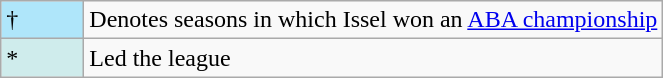<table class="wikitable">
<tr>
<td style="background:#afe6fa; width:3em;">†</td>
<td>Denotes seasons in which Issel won an <a href='#'>ABA championship</a></td>
</tr>
<tr>
<td style="background:#CFECEC; width:1em">*</td>
<td>Led the league</td>
</tr>
</table>
